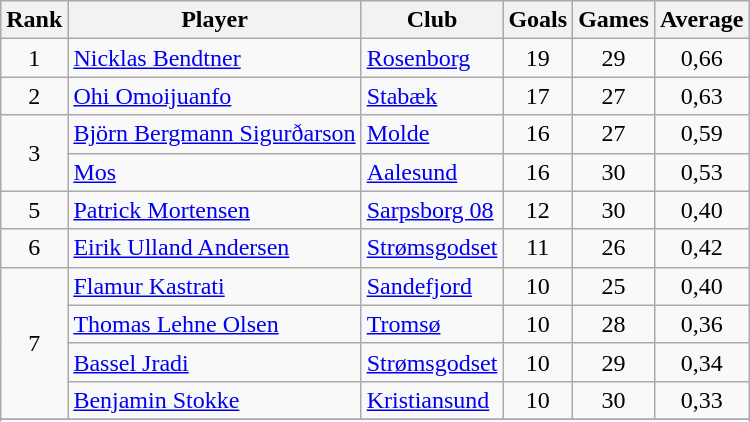<table class="wikitable" style="text-align:center">
<tr>
<th>Rank</th>
<th>Player</th>
<th>Club</th>
<th>Goals</th>
<th>Games</th>
<th>Average</th>
</tr>
<tr>
<td>1</td>
<td align="left"> <a href='#'>Nicklas Bendtner</a></td>
<td align="left"><a href='#'>Rosenborg</a></td>
<td>19</td>
<td>29</td>
<td>0,66</td>
</tr>
<tr>
<td>2</td>
<td align="left"> <a href='#'>Ohi Omoijuanfo</a></td>
<td align="left"><a href='#'>Stabæk</a></td>
<td>17</td>
<td>27</td>
<td>0,63</td>
</tr>
<tr>
<td rowspan="2">3</td>
<td align="left"> <a href='#'>Björn Bergmann Sigurðarson</a></td>
<td align="left"><a href='#'>Molde</a></td>
<td>16</td>
<td>27</td>
<td>0,59</td>
</tr>
<tr>
<td align="left"> <a href='#'>Mos</a></td>
<td align="left"><a href='#'>Aalesund</a></td>
<td>16</td>
<td>30</td>
<td>0,53</td>
</tr>
<tr>
<td>5</td>
<td align="left"> <a href='#'>Patrick Mortensen</a></td>
<td align="left"><a href='#'>Sarpsborg 08</a></td>
<td>12</td>
<td>30</td>
<td>0,40</td>
</tr>
<tr>
<td>6</td>
<td align="left"> <a href='#'>Eirik Ulland Andersen</a></td>
<td align="left"><a href='#'>Strømsgodset</a></td>
<td>11</td>
<td>26</td>
<td>0,42</td>
</tr>
<tr>
<td rowspan="4">7</td>
<td align="left"> <a href='#'>Flamur Kastrati</a></td>
<td align="left"><a href='#'>Sandefjord</a></td>
<td>10</td>
<td>25</td>
<td>0,40</td>
</tr>
<tr>
<td align="left"> <a href='#'>Thomas Lehne Olsen</a></td>
<td align="left"><a href='#'>Tromsø</a></td>
<td>10</td>
<td>28</td>
<td>0,36</td>
</tr>
<tr>
<td align="left"> <a href='#'>Bassel Jradi</a></td>
<td align="left"><a href='#'>Strømsgodset</a></td>
<td>10</td>
<td>29</td>
<td>0,34</td>
</tr>
<tr>
<td align="left"> <a href='#'>Benjamin Stokke</a></td>
<td align="left"><a href='#'>Kristiansund</a></td>
<td>10</td>
<td>30</td>
<td>0,33</td>
</tr>
<tr>
</tr>
<tr>
</tr>
</table>
